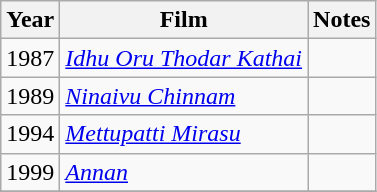<table class="wikitable" style="font-size:100%;">
<tr>
<th>Year</th>
<th>Film</th>
<th>Notes</th>
</tr>
<tr>
<td>1987</td>
<td><em><a href='#'>Idhu Oru Thodar Kathai</a></em></td>
<td></td>
</tr>
<tr>
<td>1989</td>
<td><em><a href='#'>Ninaivu Chinnam</a></em></td>
<td></td>
</tr>
<tr>
<td>1994</td>
<td><em><a href='#'>Mettupatti Mirasu</a></em></td>
<td></td>
</tr>
<tr>
<td>1999</td>
<td><em><a href='#'>Annan</a></em></td>
<td></td>
</tr>
<tr>
</tr>
</table>
